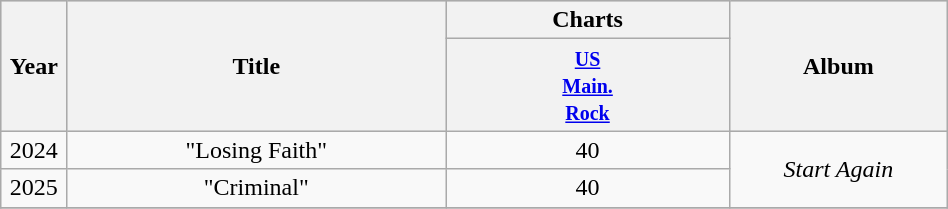<table class="wikitable" style="text-align:center; width:50%">
<tr bgcolor="#cccccc">
<th style="width:7%" rowspan="2">Year</th>
<th style="width:40%" rowspan="2">Title</th>
<th style="width:30%" colspan="1">Charts</th>
<th style="width:40%" rowspan="2">Album</th>
</tr>
<tr>
<th style="width:10%"><small><a href='#'>US<br>Main.<br>Rock</a><br></small></th>
</tr>
<tr>
<td>2024</td>
<td>"Losing Faith"</td>
<td>40</td>
<td rowspan="2"><em>Start Again</em></td>
</tr>
<tr>
<td>2025</td>
<td>"Criminal"</td>
<td>40</td>
</tr>
<tr>
</tr>
</table>
